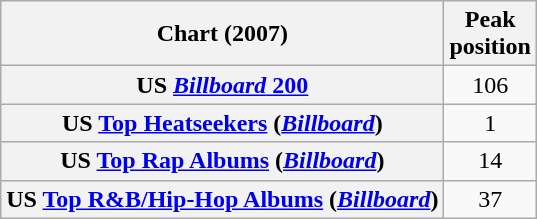<table class="wikitable sortable plainrowheaders">
<tr>
<th scope="col">Chart (2007)</th>
<th scope="col">Peak<br>position</th>
</tr>
<tr>
<th scope="row">US <a href='#'><em>Billboard</em> 200</a></th>
<td style="text-align:center;">106</td>
</tr>
<tr>
<th scope="row">US <a href='#'>Top Heatseekers</a> (<a href='#'><em>Billboard</em></a>)</th>
<td style="text-align:center;">1</td>
</tr>
<tr>
<th scope="row">US <a href='#'>Top Rap Albums</a> (<a href='#'><em>Billboard</em></a>)</th>
<td style="text-align:center;">14</td>
</tr>
<tr>
<th scope="row">US <a href='#'>Top R&B/Hip-Hop Albums</a> (<a href='#'><em>Billboard</em></a>)</th>
<td style="text-align:center;">37</td>
</tr>
</table>
